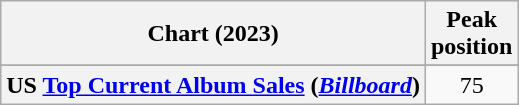<table class="wikitable sortable plainrowheaders" style="text-align:center">
<tr>
<th scope="col">Chart (2023)</th>
<th scope="col">Peak<br>position</th>
</tr>
<tr>
</tr>
<tr>
<th scope="row">US <a href='#'>Top Current Album Sales</a> (<em><a href='#'>Billboard</a></em>)</th>
<td>75</td>
</tr>
</table>
